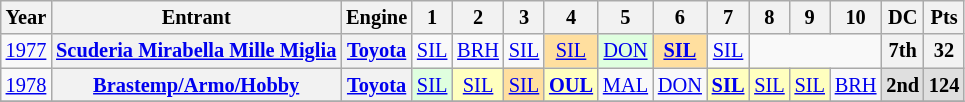<table class="wikitable" style="text-align:center; font-size:85%">
<tr>
<th>Year</th>
<th>Entrant</th>
<th>Engine</th>
<th>1</th>
<th>2</th>
<th>3</th>
<th>4</th>
<th>5</th>
<th>6</th>
<th>7</th>
<th>8</th>
<th>9</th>
<th>10</th>
<th>DC</th>
<th>Pts</th>
</tr>
<tr>
<td><a href='#'>1977</a></td>
<th nowrap><a href='#'>Scuderia Mirabella Mille Miglia</a></th>
<th nowrap><a href='#'>Toyota</a></th>
<td><a href='#'>SIL</a><br></td>
<td><a href='#'>BRH</a><br></td>
<td><a href='#'>SIL</a><br></td>
<td style="background:#FFDF9F;"><a href='#'>SIL</a><br></td>
<td style="background:#DFFFDF;"><a href='#'>DON</a><br></td>
<td style="background:#FFDF9F;"><strong><a href='#'>SIL</a></strong><br></td>
<td><a href='#'>SIL</a><br></td>
<td colspan=3></td>
<th>7th</th>
<th>32</th>
</tr>
<tr>
<td><a href='#'>1978</a></td>
<th nowrap><a href='#'>Brastemp/Armo/Hobby</a></th>
<th nowrap><a href='#'>Toyota</a></th>
<td style="background:#DFFFDF;"><a href='#'>SIL</a><br></td>
<td style="background:#FFFFBF;"><a href='#'>SIL</a><br></td>
<td style="background:#FFDF9F;"><a href='#'>SIL</a><br></td>
<td style="background:#FFFFBF;"><strong><a href='#'>OUL</a></strong><br></td>
<td><a href='#'>MAL</a><br></td>
<td><a href='#'>DON</a><br></td>
<td style="background:#FFFFBF;"><strong><a href='#'>SIL</a></strong><br></td>
<td style="background:#FFFFBF;"><a href='#'>SIL</a><br></td>
<td style="background:#FFFFBF;"><a href='#'>SIL</a><br></td>
<td><a href='#'>BRH</a><br></td>
<td style="background:#DFDFDF;"><strong>2nd</strong></td>
<td style="background:#DFDFDF;"><strong>124</strong></td>
</tr>
<tr>
</tr>
</table>
